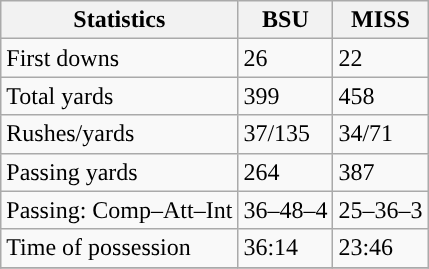<table class="wikitable" style="float: left;">
<tr>
<th>Statistics</th>
<th>BSU</th>
<th>MISS</th>
</tr>
<tr>
<td>First downs</td>
<td>26</td>
<td>22</td>
</tr>
<tr>
<td>Total yards</td>
<td>399</td>
<td>458</td>
</tr>
<tr>
<td>Rushes/yards</td>
<td>37/135</td>
<td>34/71</td>
</tr>
<tr>
<td>Passing yards</td>
<td>264</td>
<td>387</td>
</tr>
<tr>
<td>Passing: Comp–Att–Int</td>
<td>36–48–4</td>
<td>25–36–3</td>
</tr>
<tr>
<td>Time of possession</td>
<td>36:14</td>
<td>23:46</td>
</tr>
<tr>
</tr>
</table>
